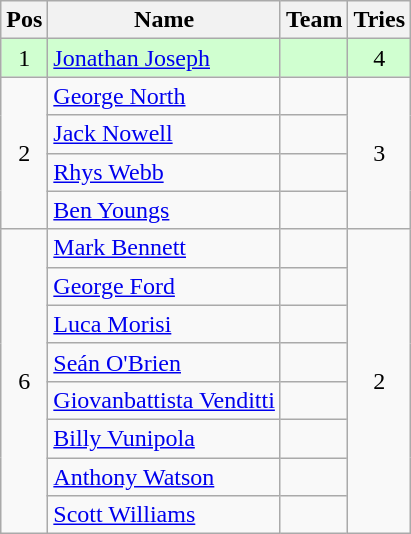<table class="wikitable" style="text-align:center">
<tr>
<th>Pos</th>
<th>Name</th>
<th>Team</th>
<th>Tries</th>
</tr>
<tr style="background:#d0ffd0">
<td>1</td>
<td align="left"><a href='#'>Jonathan Joseph</a></td>
<td align="left"></td>
<td>4</td>
</tr>
<tr>
<td rowspan=4>2</td>
<td align="left"><a href='#'>George North</a></td>
<td align="left"></td>
<td rowspan=4>3</td>
</tr>
<tr>
<td align="left"><a href='#'>Jack Nowell</a></td>
<td align="left"></td>
</tr>
<tr>
<td align="left"><a href='#'>Rhys Webb</a></td>
<td align="left"></td>
</tr>
<tr>
<td align="left"><a href='#'>Ben Youngs</a></td>
<td align="left"></td>
</tr>
<tr>
<td rowspan=8>6</td>
<td align="left"><a href='#'>Mark Bennett</a></td>
<td align="left"></td>
<td rowspan=8>2</td>
</tr>
<tr>
<td align="left"><a href='#'>George Ford</a></td>
<td align="left"></td>
</tr>
<tr>
<td align="left"><a href='#'>Luca Morisi</a></td>
<td align="left"></td>
</tr>
<tr>
<td align="left"><a href='#'>Seán O'Brien</a></td>
<td align="left"></td>
</tr>
<tr>
<td align="left"><a href='#'>Giovanbattista Venditti</a></td>
<td align="left"></td>
</tr>
<tr>
<td align="left"><a href='#'>Billy Vunipola</a></td>
<td align="left"></td>
</tr>
<tr>
<td align="left"><a href='#'>Anthony Watson</a></td>
<td align="left"></td>
</tr>
<tr>
<td align="left"><a href='#'>Scott Williams</a></td>
<td align="left"></td>
</tr>
</table>
